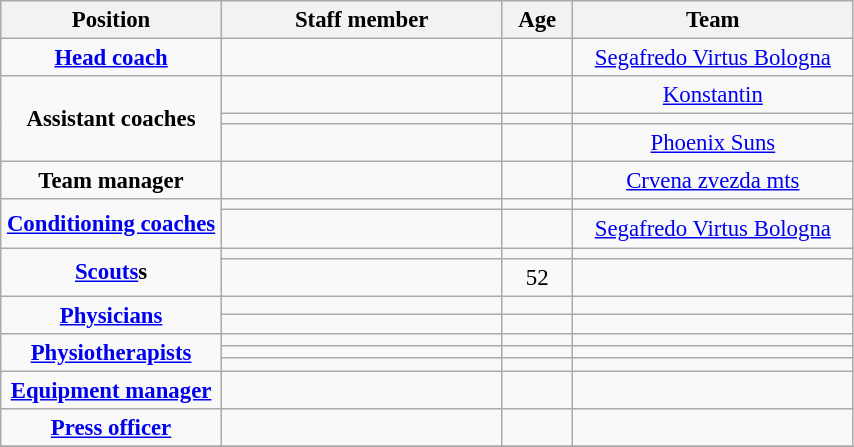<table class="wikitable sortable" style="text-align:center; font-size:95%">
<tr>
<th scope="col" width="140px">Position</th>
<th scope="col" width="180px">Staff member</th>
<th scope="col" width="40px">Age</th>
<th scope="col" width="180px">Team</th>
</tr>
<tr>
<td><strong><a href='#'>Head coach</a></strong></td>
<td> </td>
<td></td>
<td> <a href='#'>Segafredo Virtus Bologna</a></td>
</tr>
<tr>
<td rowspan=3><strong>Assistant coaches</strong></td>
<td> </td>
<td></td>
<td> <a href='#'>Konstantin</a></td>
</tr>
<tr>
<td> </td>
<td></td>
<td></td>
</tr>
<tr>
<td> </td>
<td></td>
<td> <a href='#'>Phoenix Suns</a></td>
</tr>
<tr>
<td><strong>Team manager</strong></td>
<td> </td>
<td></td>
<td> <a href='#'>Crvena zvezda mts</a></td>
</tr>
<tr>
<td rowspan=2><strong><a href='#'>Conditioning coaches</a></strong></td>
<td> </td>
<td></td>
<td></td>
</tr>
<tr>
<td> </td>
<td></td>
<td> <a href='#'>Segafredo Virtus Bologna</a></td>
</tr>
<tr>
<td rowspan=2><strong><a href='#'>Scouts</a>s</strong></td>
<td> </td>
<td></td>
<td></td>
</tr>
<tr>
<td> </td>
<td>52</td>
<td></td>
</tr>
<tr>
<td rowspan=2><strong><a href='#'>Physicians</a></strong></td>
<td> </td>
<td></td>
<td></td>
</tr>
<tr>
<td> </td>
<td></td>
<td></td>
</tr>
<tr>
<td rowspan=3><strong><a href='#'>Physiotherapists</a></strong></td>
<td> </td>
<td></td>
<td></td>
</tr>
<tr>
<td> </td>
<td></td>
<td></td>
</tr>
<tr>
<td> </td>
<td></td>
<td></td>
</tr>
<tr>
<td><strong><a href='#'>Equipment manager</a></strong></td>
<td> </td>
<td></td>
<td></td>
</tr>
<tr>
<td><strong><a href='#'>Press officer</a></strong></td>
<td> </td>
<td></td>
<td></td>
</tr>
<tr>
</tr>
</table>
